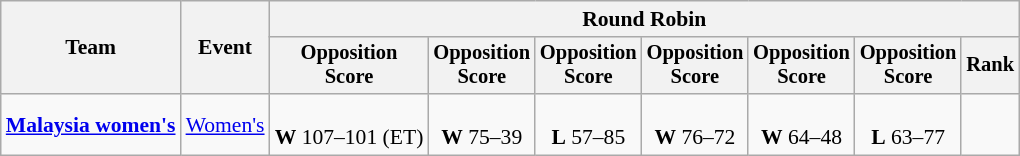<table class="wikitable" style="font-size:90%">
<tr>
<th rowspan=2>Team</th>
<th rowspan=2>Event</th>
<th colspan=7>Round Robin</th>
</tr>
<tr style="font-size:95%">
<th>Opposition<br>Score</th>
<th>Opposition<br>Score</th>
<th>Opposition<br>Score</th>
<th>Opposition<br>Score</th>
<th>Opposition<br>Score</th>
<th>Opposition<br>Score</th>
<th>Rank</th>
</tr>
<tr align=center>
<td align=left><strong><a href='#'>Malaysia women's</a></strong></td>
<td align=left><a href='#'>Women's</a></td>
<td align=center><br> <strong>W</strong> 107–101 (ET)</td>
<td align=center><br> <strong>W</strong> 75–39</td>
<td align=center><br><strong>L</strong> 57–85</td>
<td align=center><br>  <strong>W</strong> 76–72</td>
<td align=center><br> <strong> W</strong> 64–48</td>
<td align=center><br> <strong>L</strong> 63–77</td>
<td></td>
</tr>
</table>
